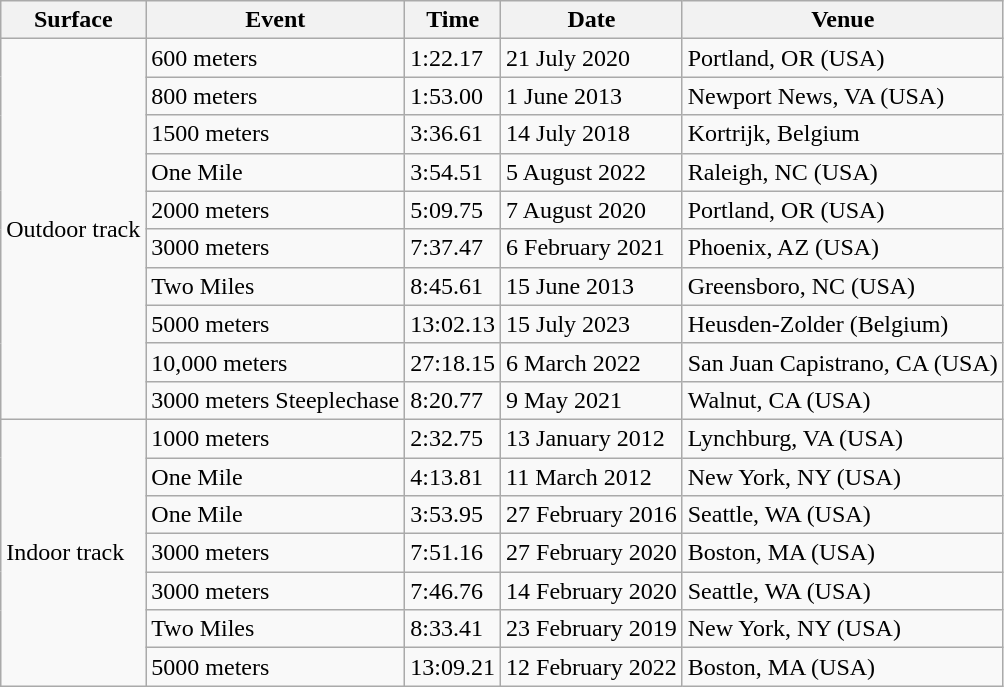<table class="wikitable sortable">
<tr>
<th>Surface</th>
<th>Event</th>
<th>Time</th>
<th>Date</th>
<th>Venue</th>
</tr>
<tr>
<td rowspan="10">Outdoor track</td>
<td>600 meters</td>
<td>1:22.17</td>
<td>21 July 2020</td>
<td>Portland, OR (USA)</td>
</tr>
<tr>
<td>800 meters</td>
<td>1:53.00</td>
<td>1 June 2013</td>
<td>Newport News, VA (USA)</td>
</tr>
<tr>
<td>1500 meters</td>
<td>3:36.61</td>
<td>14 July 2018</td>
<td>Kortrijk, Belgium</td>
</tr>
<tr>
<td>One Mile</td>
<td>3:54.51</td>
<td>5 August 2022</td>
<td>Raleigh, NC (USA)</td>
</tr>
<tr>
<td>2000 meters</td>
<td>5:09.75</td>
<td>7 August 2020</td>
<td>Portland, OR (USA)</td>
</tr>
<tr>
<td>3000 meters</td>
<td>7:37.47</td>
<td>6 February 2021</td>
<td>Phoenix, AZ (USA)</td>
</tr>
<tr>
<td>Two Miles</td>
<td>8:45.61</td>
<td>15 June 2013</td>
<td>Greensboro, NC (USA)</td>
</tr>
<tr>
<td>5000 meters</td>
<td>13:02.13</td>
<td>15 July 2023</td>
<td>Heusden-Zolder (Belgium)</td>
</tr>
<tr>
<td>10,000 meters</td>
<td>27:18.15</td>
<td>6 March 2022</td>
<td>San Juan Capistrano, CA (USA)</td>
</tr>
<tr>
<td>3000 meters Steeplechase</td>
<td>8:20.77</td>
<td>9 May 2021</td>
<td>Walnut, CA (USA)</td>
</tr>
<tr>
<td rowspan="7">Indoor track</td>
<td>1000 meters</td>
<td>2:32.75</td>
<td>13 January 2012</td>
<td>Lynchburg, VA (USA)</td>
</tr>
<tr>
<td>One Mile</td>
<td>4:13.81</td>
<td>11 March 2012</td>
<td>New York, NY (USA)</td>
</tr>
<tr>
<td>One Mile</td>
<td>3:53.95</td>
<td>27 February 2016</td>
<td>Seattle, WA (USA)</td>
</tr>
<tr>
<td>3000 meters</td>
<td>7:51.16</td>
<td>27 February 2020</td>
<td>Boston, MA (USA)</td>
</tr>
<tr>
<td>3000 meters</td>
<td>7:46.76</td>
<td>14 February 2020</td>
<td>Seattle, WA (USA)</td>
</tr>
<tr>
<td>Two Miles</td>
<td>8:33.41</td>
<td>23 February 2019</td>
<td>New York, NY (USA)</td>
</tr>
<tr>
<td>5000 meters</td>
<td>13:09.21</td>
<td>12 February 2022</td>
<td>Boston, MA (USA)</td>
</tr>
</table>
